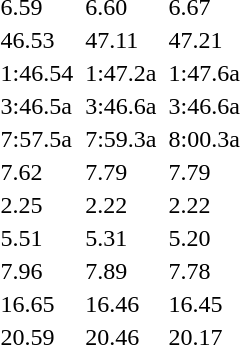<table>
<tr>
<td></td>
<td></td>
<td>6.59</td>
<td></td>
<td>6.60</td>
<td></td>
<td>6.67</td>
</tr>
<tr>
<td></td>
<td></td>
<td>46.53</td>
<td></td>
<td>47.11</td>
<td></td>
<td>47.21</td>
</tr>
<tr>
<td></td>
<td></td>
<td>1:46.54 </td>
<td></td>
<td>1:47.2a</td>
<td></td>
<td>1:47.6a</td>
</tr>
<tr>
<td></td>
<td></td>
<td>3:46.5a</td>
<td></td>
<td>3:46.6a</td>
<td></td>
<td>3:46.6a</td>
</tr>
<tr>
<td></td>
<td></td>
<td>7:57.5a</td>
<td></td>
<td>7:59.3a</td>
<td></td>
<td>8:00.3a</td>
</tr>
<tr>
<td></td>
<td></td>
<td>7.62 </td>
<td></td>
<td>7.79</td>
<td></td>
<td>7.79</td>
</tr>
<tr>
<td></td>
<td></td>
<td>2.25 </td>
<td></td>
<td>2.22</td>
<td></td>
<td>2.22</td>
</tr>
<tr>
<td></td>
<td></td>
<td>5.51 </td>
<td></td>
<td>5.31</td>
<td></td>
<td>5.20</td>
</tr>
<tr>
<td></td>
<td></td>
<td>7.96</td>
<td></td>
<td>7.89</td>
<td></td>
<td>7.78</td>
</tr>
<tr>
<td></td>
<td></td>
<td>16.65</td>
<td></td>
<td>16.46</td>
<td></td>
<td>16.45</td>
</tr>
<tr>
<td></td>
<td></td>
<td>20.59</td>
<td></td>
<td>20.46</td>
<td></td>
<td>20.17</td>
</tr>
</table>
